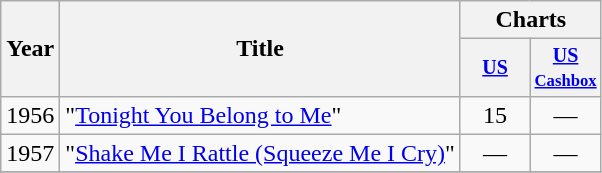<table class="wikitable">
<tr>
<th rowspan="2">Year</th>
<th rowspan="2">Title</th>
<th colspan="2">Charts</th>
</tr>
<tr style="font-size:smaller;">
<th style="width:40px;"><a href='#'>US</a></th>
<th style="width:40px;"><a href='#'>US<br><small>Cashbox</small></a><br></th>
</tr>
<tr>
<td>1956</td>
<td>"<a href='#'>Tonight You Belong to Me</a>"</td>
<td style="text-align:center;">15</td>
<td style="text-align:center;">—</td>
</tr>
<tr>
<td>1957</td>
<td>"<a href='#'>Shake Me I Rattle (Squeeze Me I Cry)</a>"</td>
<td style="text-align:center;">—</td>
<td style="text-align:center;">—</td>
</tr>
<tr>
</tr>
</table>
